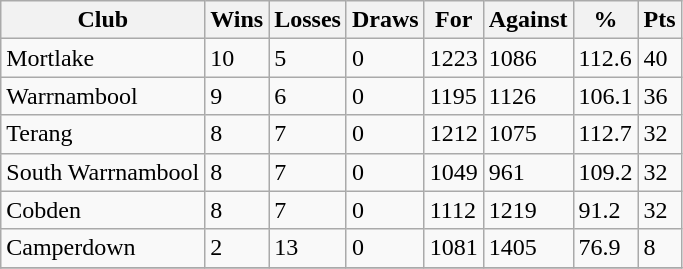<table class="wikitable">
<tr>
<th>Club</th>
<th>Wins</th>
<th>Losses</th>
<th>Draws</th>
<th>For</th>
<th>Against</th>
<th>%</th>
<th>Pts</th>
</tr>
<tr>
<td>Mortlake</td>
<td>10</td>
<td>5</td>
<td>0</td>
<td>1223</td>
<td>1086</td>
<td>112.6</td>
<td>40</td>
</tr>
<tr>
<td>Warrnambool</td>
<td>9</td>
<td>6</td>
<td>0</td>
<td>1195</td>
<td>1126</td>
<td>106.1</td>
<td>36</td>
</tr>
<tr>
<td>Terang</td>
<td>8</td>
<td>7</td>
<td>0</td>
<td>1212</td>
<td>1075</td>
<td>112.7</td>
<td>32</td>
</tr>
<tr>
<td>South Warrnambool</td>
<td>8</td>
<td>7</td>
<td>0</td>
<td>1049</td>
<td>961</td>
<td>109.2</td>
<td>32</td>
</tr>
<tr>
<td>Cobden</td>
<td>8</td>
<td>7</td>
<td>0</td>
<td>1112</td>
<td>1219</td>
<td>91.2</td>
<td>32</td>
</tr>
<tr>
<td>Camperdown</td>
<td>2</td>
<td>13</td>
<td>0</td>
<td>1081</td>
<td>1405</td>
<td>76.9</td>
<td>8</td>
</tr>
<tr>
</tr>
</table>
